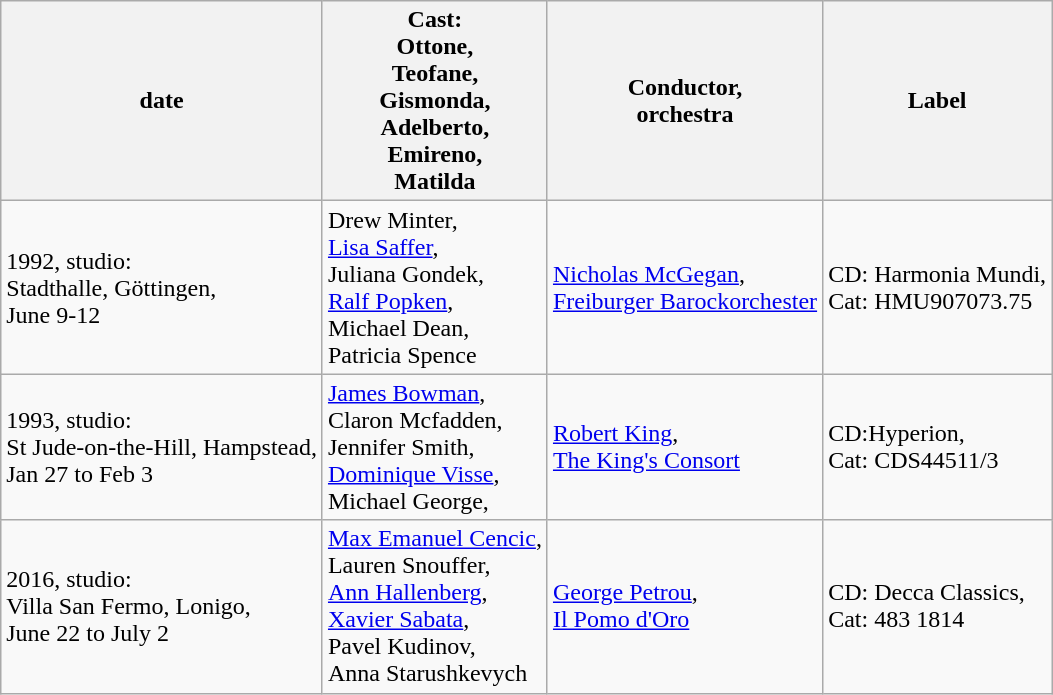<table class="wikitable">
<tr>
<th>date</th>
<th>Cast:<br>Ottone,<br>Teofane,<br>Gismonda,<br>Adelberto,<br>Emireno,<br>Matilda</th>
<th>Conductor,<br>orchestra<br></th>
<th>Label</th>
</tr>
<tr>
<td>1992, studio:<br>Stadthalle, Göttingen,<br>June 9-12</td>
<td>Drew Minter,<br><a href='#'>Lisa Saffer</a>,<br>Juliana Gondek,<br><a href='#'>Ralf Popken</a>,<br>Michael Dean,<br>Patricia Spence</td>
<td><a href='#'>Nicholas McGegan</a>,<br><a href='#'>Freiburger Barockorchester</a></td>
<td>CD: Harmonia Mundi,<br>Cat:  HMU907073.75</td>
</tr>
<tr>
<td>1993, studio:<br>St Jude-on-the-Hill, Hampstead,<br>Jan 27 to Feb 3</td>
<td><a href='#'>James Bowman</a>,<br>Claron Mcfadden,<br>Jennifer Smith,<br><a href='#'>Dominique Visse</a>,<br>Michael George,<br></td>
<td><a href='#'>Robert King</a>,<br><a href='#'>The King's Consort</a><br></td>
<td>CD:Hyperion,<br>Cat: CDS44511/3</td>
</tr>
<tr>
<td>2016, studio:<br>Villa San Fermo, Lonigo,<br>June 22 to July 2</td>
<td><a href='#'>Max Emanuel Cencic</a>,<br>Lauren Snouffer,<br><a href='#'>Ann Hallenberg</a>,<br><a href='#'>Xavier Sabata</a>,<br>Pavel Kudinov,<br>Anna Starushkevych</td>
<td><a href='#'>George Petrou</a>,<br><a href='#'>Il Pomo d'Oro</a></td>
<td>CD: Decca Classics,<br>Cat:  483 1814</td>
</tr>
</table>
